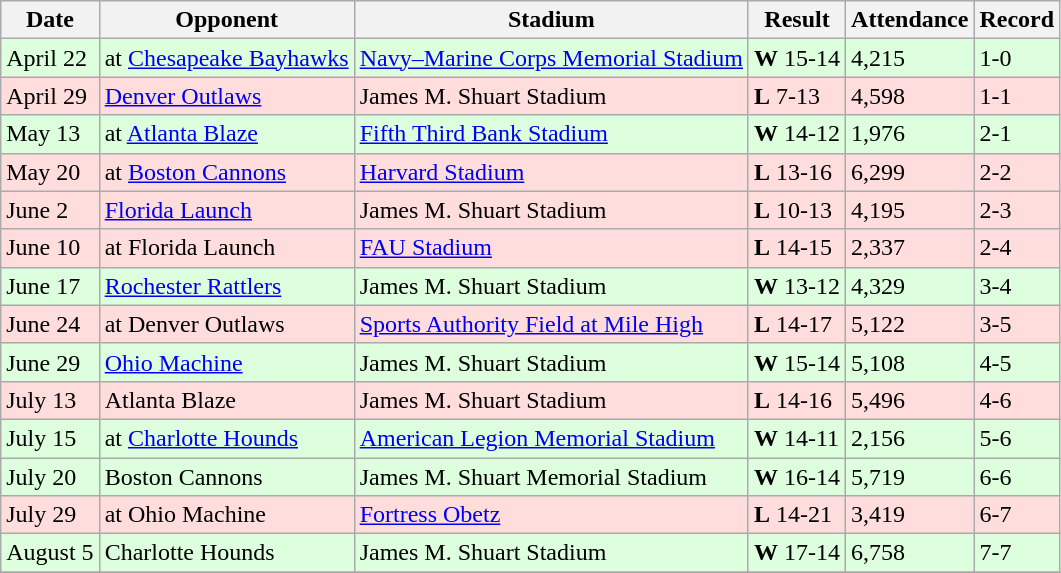<table class="wikitable">
<tr>
<th>Date</th>
<th>Opponent</th>
<th>Stadium</th>
<th>Result</th>
<th>Attendance</th>
<th>Record</th>
</tr>
<tr bgcolor="DDFFDD">
<td>April 22</td>
<td>at <a href='#'>Chesapeake Bayhawks</a></td>
<td><a href='#'>Navy–Marine Corps Memorial Stadium</a></td>
<td><strong>W</strong> 15-14 </td>
<td>4,215</td>
<td>1-0</td>
</tr>
<tr bgcolor="FFDDDD">
<td>April 29</td>
<td><a href='#'>Denver Outlaws</a></td>
<td>James M. Shuart Stadium</td>
<td><strong>L</strong> 7-13</td>
<td>4,598</td>
<td>1-1</td>
</tr>
<tr bgcolor="DDFFDD">
<td>May 13</td>
<td>at <a href='#'>Atlanta Blaze</a></td>
<td><a href='#'>Fifth Third Bank Stadium</a></td>
<td><strong>W</strong> 14-12</td>
<td>1,976</td>
<td>2-1</td>
</tr>
<tr bgcolor="FFDDDD">
<td>May 20</td>
<td>at <a href='#'>Boston Cannons</a></td>
<td><a href='#'>Harvard Stadium</a></td>
<td><strong>L</strong> 13-16</td>
<td>6,299</td>
<td>2-2</td>
</tr>
<tr bgcolor="FFDDDD">
<td>June 2</td>
<td><a href='#'>Florida Launch</a></td>
<td>James M. Shuart Stadium</td>
<td><strong>L</strong> 10-13</td>
<td>4,195</td>
<td>2-3</td>
</tr>
<tr bgcolor="FFDDDD">
<td>June 10</td>
<td>at Florida Launch</td>
<td><a href='#'>FAU Stadium</a></td>
<td><strong>L</strong> 14-15 </td>
<td>2,337</td>
<td>2-4</td>
</tr>
<tr bgcolor="DDFFDD">
<td>June 17</td>
<td><a href='#'>Rochester Rattlers</a></td>
<td>James M. Shuart Stadium</td>
<td><strong>W</strong> 13-12</td>
<td>4,329</td>
<td>3-4</td>
</tr>
<tr bgcolor="FFDDDD">
<td>June 24</td>
<td>at Denver Outlaws</td>
<td><a href='#'>Sports Authority Field at Mile High</a></td>
<td><strong>L</strong> 14-17</td>
<td>5,122</td>
<td>3-5</td>
</tr>
<tr bgcolor="DDFFDD">
<td>June 29</td>
<td><a href='#'>Ohio Machine</a></td>
<td>James M. Shuart Stadium</td>
<td><strong>W</strong> 15-14</td>
<td>5,108</td>
<td>4-5</td>
</tr>
<tr bgcolor="FFDDDD">
<td>July 13</td>
<td>Atlanta Blaze</td>
<td>James M. Shuart Stadium</td>
<td><strong>L</strong> 14-16</td>
<td>5,496</td>
<td>4-6</td>
</tr>
<tr bgcolor="DDFFDD">
<td>July 15</td>
<td>at <a href='#'>Charlotte Hounds</a></td>
<td><a href='#'>American Legion Memorial Stadium</a></td>
<td><strong>W</strong> 14-11</td>
<td>2,156</td>
<td>5-6</td>
</tr>
<tr bgcolor="DDFFDD">
<td>July 20</td>
<td>Boston Cannons</td>
<td>James M. Shuart Memorial Stadium</td>
<td><strong>W</strong> 16-14</td>
<td>5,719</td>
<td>6-6</td>
</tr>
<tr bgcolor="FFDDDD">
<td>July 29</td>
<td>at Ohio Machine</td>
<td><a href='#'>Fortress Obetz</a></td>
<td><strong>L</strong> 14-21</td>
<td>3,419</td>
<td>6-7</td>
</tr>
<tr bgcolor="DDFFDD">
<td>August 5</td>
<td>Charlotte Hounds</td>
<td>James M. Shuart Stadium</td>
<td><strong>W</strong> 17-14</td>
<td>6,758</td>
<td>7-7</td>
</tr>
<tr>
</tr>
</table>
